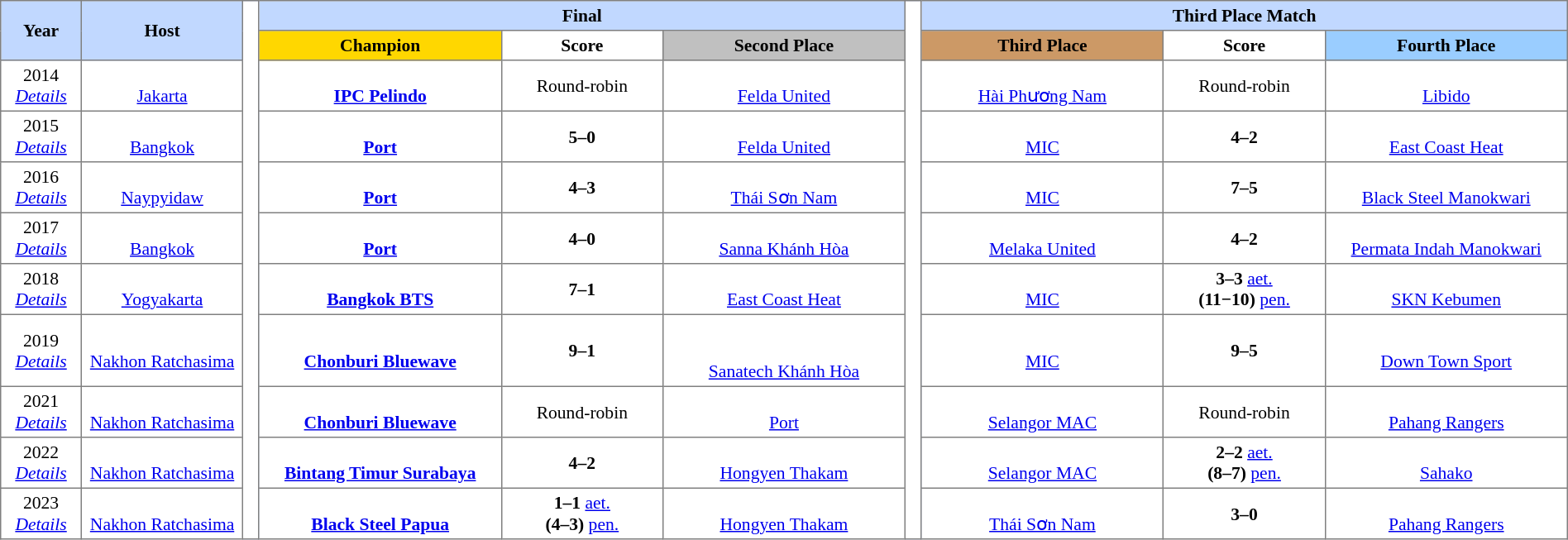<table border="1" style="border-collapse:collapse; text-align:center; font-size:90%;" cellpadding=3 cellspacing=0 width=100%>
<tr style="background:#C1D8FF;">
<th rowspan=2 width=5%>Year</th>
<th rowspan=2 width=10%>Host</th>
<th width=1% rowspan=16 style="background:#ffffff;"></th>
<th colspan=3>Final</th>
<th width=1% rowspan=16 style="background:#ffffff;"></th>
<th colspan=3>Third Place Match</th>
</tr>
<tr style="background:#EFEFEF;">
<th width=15% style="background:gold;">Champion</th>
<th width=10% style="background:#ffffff;">Score</th>
<th width=15% style="background:silver;">Second Place</th>
<th width=15% style="background:#cc9966;">Third Place</th>
<th width=10% style="background:#ffffff;">Score</th>
<th width=15% style="background:#9acdff;">Fourth Place</th>
</tr>
<tr>
<td>2014<br><em><a href='#'>Details</a></em></td>
<td><br><a href='#'>Jakarta</a></td>
<td><strong><br><a href='#'>IPC Pelindo</a></strong></td>
<td>Round-robin</td>
<td><br><a href='#'>Felda United</a></td>
<td><br><a href='#'>Hài Phương Nam</a></td>
<td>Round-robin</td>
<td><br><a href='#'>Libido</a></td>
</tr>
<tr>
<td>2015<br><em><a href='#'>Details</a></em></td>
<td><br><a href='#'>Bangkok</a></td>
<td><strong><br><a href='#'>Port</a></strong></td>
<td><strong>5–0</strong></td>
<td><br><a href='#'>Felda United</a></td>
<td><br><a href='#'>MIC</a></td>
<td><strong>4–2</strong></td>
<td><br><a href='#'>East Coast Heat</a></td>
</tr>
<tr>
<td>2016<br><em><a href='#'>Details</a></em></td>
<td><br><a href='#'>Naypyidaw</a></td>
<td><strong><br><a href='#'>Port</a></strong></td>
<td><strong>4–3</strong></td>
<td><br><a href='#'>Thái Sơn Nam</a></td>
<td><br><a href='#'>MIC</a></td>
<td><strong>7–5</strong></td>
<td><br><a href='#'>Black Steel Manokwari</a></td>
</tr>
<tr>
<td>2017<br><em><a href='#'>Details</a></em></td>
<td><br><a href='#'>Bangkok</a></td>
<td><strong><br><a href='#'>Port</a></strong></td>
<td><strong>4–0</strong></td>
<td><br><a href='#'>Sanna Khánh Hòa</a></td>
<td><br><a href='#'>Melaka United</a></td>
<td><strong>4–2</strong></td>
<td><br><a href='#'>Permata Indah Manokwari</a></td>
</tr>
<tr>
<td>2018<br><em><a href='#'>Details</a></em></td>
<td><br><a href='#'>Yogyakarta</a></td>
<td><strong><br><a href='#'>Bangkok BTS</a></strong></td>
<td><strong>7–1</strong></td>
<td><br><a href='#'>East Coast Heat</a></td>
<td><br><a href='#'>MIC</a></td>
<td><strong>3–3</strong> <a href='#'>aet.</a> <br> <strong>(11−10)</strong> <a href='#'>pen.</a></td>
<td><br><a href='#'>SKN Kebumen</a></td>
</tr>
<tr>
<td>2019<br><em><a href='#'>Details</a></em></td>
<td><br><a href='#'>Nakhon Ratchasima</a></td>
<td><strong><br><a href='#'>Chonburi Bluewave</a></strong></td>
<td><strong>9–1</strong></td>
<td><br><br><a href='#'>Sanatech Khánh Hòa</a></td>
<td><br><a href='#'>MIC</a></td>
<td><strong>9–5</strong></td>
<td><br><a href='#'>Down Town Sport</a></td>
</tr>
<tr>
<td>2021<br><em><a href='#'>Details</a></em></td>
<td><br><a href='#'>Nakhon Ratchasima</a></td>
<td><strong><br><a href='#'>Chonburi Bluewave</a></strong></td>
<td>Round-robin</td>
<td><br><a href='#'>Port</a></td>
<td><br><a href='#'>Selangor MAC</a></td>
<td>Round-robin</td>
<td><br><a href='#'>Pahang Rangers</a></td>
</tr>
<tr>
<td>2022<br><em><a href='#'>Details</a></em></td>
<td><br><a href='#'>Nakhon Ratchasima</a></td>
<td><br><strong><a href='#'>Bintang Timur Surabaya</a></strong></td>
<td><strong>4–2</strong></td>
<td><br><a href='#'>Hongyen Thakam</a></td>
<td><br><a href='#'>Selangor MAC</a></td>
<td><strong>2–2</strong> <a href='#'>aet.</a> <br> <strong>(8–7)</strong> <a href='#'>pen.</a></td>
<td><br><a href='#'>Sahako</a></td>
</tr>
<tr>
<td>2023<br><em><a href='#'>Details</a></em></td>
<td><br><a href='#'>Nakhon Ratchasima</a></td>
<td><br><strong><a href='#'>Black Steel Papua </a></strong></td>
<td><strong>1–1</strong> <a href='#'>aet.</a> <br> <strong>(4–3)</strong> <a href='#'>pen.</a></td>
<td><br><a href='#'>Hongyen Thakam</a></td>
<td><br><a href='#'>Thái Sơn Nam</a></td>
<td><strong>3–0</strong></td>
<td><br><a href='#'>Pahang Rangers</a></td>
</tr>
</table>
